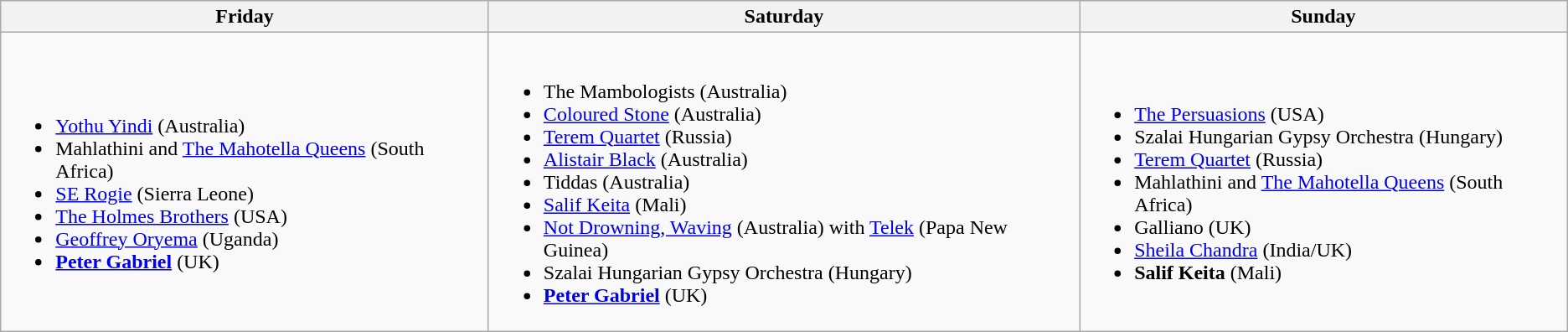<table class="wikitable">
<tr>
<th>Friday</th>
<th>Saturday</th>
<th>Sunday</th>
</tr>
<tr>
<td><br><ul><li><a href='#'>Yothu Yindi</a> (Australia)</li><li>Mahlathini and <a href='#'>The Mahotella Queens</a> (South Africa)</li><li><a href='#'>SE Rogie</a> (Sierra Leone)</li><li><a href='#'>The Holmes Brothers</a> (USA)</li><li><a href='#'>Geoffrey Oryema</a> (Uganda)</li><li><strong><a href='#'>Peter Gabriel</a></strong> (UK)</li></ul></td>
<td><br><ul><li>The Mambologists (Australia)</li><li><a href='#'>Coloured Stone</a> (Australia)</li><li><a href='#'>Terem Quartet</a> (Russia)</li><li><a href='#'>Alistair Black</a> (Australia)</li><li>Tiddas (Australia)</li><li><a href='#'>Salif Keita</a> (Mali)</li><li><a href='#'>Not Drowning, Waving</a> (Australia) with <a href='#'>Telek</a> (Papa New Guinea)</li><li>Szalai Hungarian Gypsy Orchestra (Hungary)</li><li><strong><a href='#'>Peter Gabriel</a></strong> (UK)</li></ul></td>
<td><br><ul><li><a href='#'>The Persuasions</a> (USA)</li><li>Szalai Hungarian Gypsy Orchestra (Hungary)</li><li><a href='#'>Terem Quartet</a> (Russia)</li><li>Mahlathini and <a href='#'>The Mahotella Queens</a> (South Africa)</li><li>Galliano (UK)</li><li><a href='#'>Sheila Chandra</a> (India/UK)</li><li><strong>Salif Keita</strong> (Mali)</li></ul></td>
</tr>
</table>
